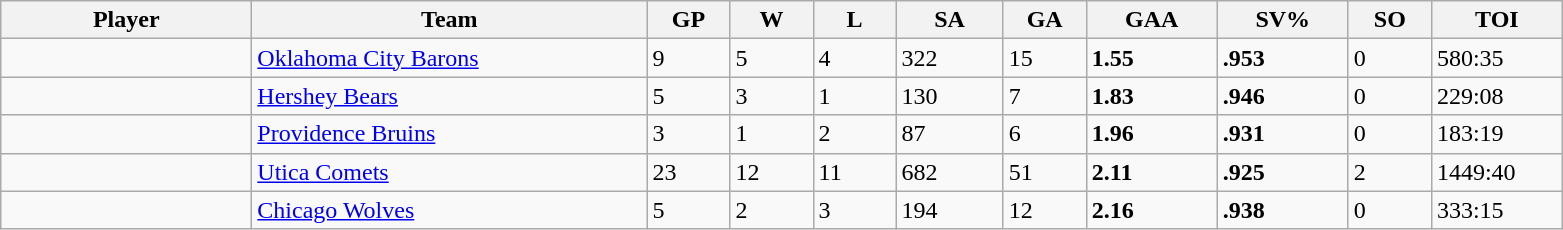<table class="wikitable sortable">
<tr>
<th style="width:10em">Player</th>
<th style="width:16em">Team</th>
<th style="width:3em">GP</th>
<th style="width:3em">W</th>
<th style="width:3em">L</th>
<th style="width:4em">SA</th>
<th style="width:3em">GA</th>
<th style="width:5em">GAA</th>
<th style="width:5em">SV%</th>
<th style="width:3em">SO</th>
<th style="width:5em">TOI</th>
</tr>
<tr>
<td></td>
<td><a href='#'>Oklahoma City Barons</a></td>
<td>9</td>
<td>5</td>
<td>4</td>
<td>322</td>
<td>15</td>
<td><strong>1.55</strong></td>
<td><strong>.953</strong></td>
<td>0</td>
<td>580:35</td>
</tr>
<tr>
<td></td>
<td><a href='#'>Hershey Bears</a></td>
<td>5</td>
<td>3</td>
<td>1</td>
<td>130</td>
<td>7</td>
<td><strong>1.83</strong></td>
<td><strong>.946</strong></td>
<td>0</td>
<td>229:08</td>
</tr>
<tr>
<td></td>
<td><a href='#'>Providence Bruins</a></td>
<td>3</td>
<td>1</td>
<td>2</td>
<td>87</td>
<td>6</td>
<td><strong>1.96</strong></td>
<td><strong>.931</strong></td>
<td>0</td>
<td>183:19</td>
</tr>
<tr>
<td></td>
<td><a href='#'>Utica Comets</a></td>
<td>23</td>
<td>12</td>
<td>11</td>
<td>682</td>
<td>51</td>
<td><strong>2.11</strong></td>
<td><strong>.925</strong></td>
<td>2</td>
<td>1449:40</td>
</tr>
<tr>
<td></td>
<td><a href='#'>Chicago Wolves</a></td>
<td>5</td>
<td>2</td>
<td>3</td>
<td>194</td>
<td>12</td>
<td><strong>2.16</strong></td>
<td><strong>.938</strong></td>
<td>0</td>
<td>333:15</td>
</tr>
</table>
